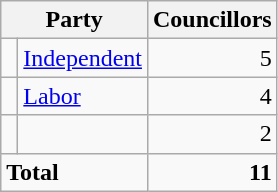<table class="wikitable">
<tr>
<th colspan="2">Party</th>
<th>Councillors</th>
</tr>
<tr>
<td> </td>
<td><a href='#'>Independent</a></td>
<td align=right>5</td>
</tr>
<tr>
<td> </td>
<td><a href='#'>Labor</a></td>
<td align=right>4</td>
</tr>
<tr>
<td> </td>
<td></td>
<td align=right>2</td>
</tr>
<tr>
<td colspan="2"><strong>Total</strong></td>
<td align=right><strong>11</strong></td>
</tr>
</table>
